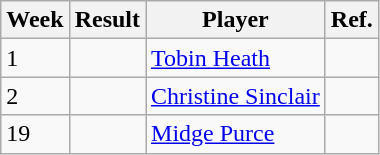<table class=wikitable>
<tr>
<th>Week</th>
<th>Result</th>
<th>Player</th>
<th>Ref.</th>
</tr>
<tr>
<td>1</td>
<td></td>
<td> <a href='#'>Tobin Heath</a></td>
<td></td>
</tr>
<tr>
<td>2</td>
<td></td>
<td> <a href='#'>Christine Sinclair</a></td>
<td></td>
</tr>
<tr>
<td>19</td>
<td></td>
<td> <a href='#'>Midge Purce</a></td>
<td></td>
</tr>
</table>
